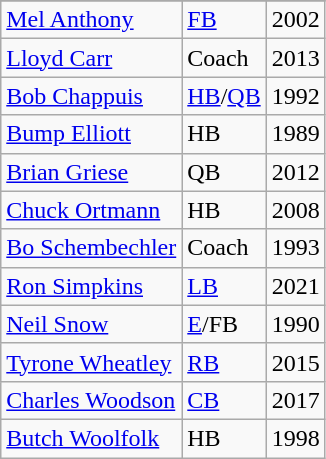<table class="wikitable">
<tr>
</tr>
<tr>
<td><a href='#'>Mel Anthony</a></td>
<td><a href='#'>FB</a></td>
<td>2002</td>
</tr>
<tr>
<td><a href='#'>Lloyd Carr</a></td>
<td>Coach</td>
<td>2013</td>
</tr>
<tr>
<td><a href='#'>Bob Chappuis</a></td>
<td><a href='#'>HB</a>/<a href='#'>QB</a></td>
<td>1992</td>
</tr>
<tr>
<td><a href='#'>Bump Elliott</a></td>
<td>HB</td>
<td>1989</td>
</tr>
<tr>
<td><a href='#'>Brian Griese</a></td>
<td>QB</td>
<td>2012</td>
</tr>
<tr>
<td><a href='#'>Chuck Ortmann</a></td>
<td>HB </td>
<td>2008</td>
</tr>
<tr>
<td><a href='#'>Bo Schembechler</a></td>
<td>Coach</td>
<td>1993</td>
</tr>
<tr>
<td><a href='#'>Ron Simpkins</a></td>
<td><a href='#'>LB</a></td>
<td>2021</td>
</tr>
<tr>
<td><a href='#'>Neil Snow</a></td>
<td><a href='#'>E</a>/FB</td>
<td>1990</td>
</tr>
<tr>
<td><a href='#'>Tyrone Wheatley</a></td>
<td><a href='#'>RB</a></td>
<td>2015</td>
</tr>
<tr>
<td><a href='#'>Charles Woodson</a></td>
<td><a href='#'>CB</a></td>
<td>2017</td>
</tr>
<tr>
<td><a href='#'>Butch Woolfolk</a></td>
<td>HB</td>
<td>1998</td>
</tr>
</table>
